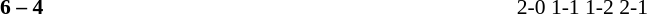<table width=100% cellspacing=1>
<tr>
<th width=20%></th>
<th width=12%></th>
<th width=20%></th>
<th width=33%></th>
<td></td>
</tr>
<tr style=font-size:90%>
<td align=right><strong></strong></td>
<td align=center><strong>6 – 4</strong></td>
<td></td>
<td>2-0 1-1 1-2 2-1</td>
</tr>
</table>
